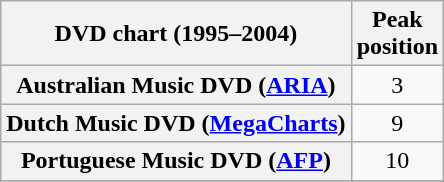<table class="wikitable sortable plainrowheaders" style="text-align:center">
<tr>
<th scope="col">DVD chart (1995–2004)</th>
<th scope="col">Peak<br>position</th>
</tr>
<tr>
<th scope="row">Australian Music DVD (<a href='#'>ARIA</a>)</th>
<td>3</td>
</tr>
<tr>
<th scope="row">Dutch Music DVD (<a href='#'>MegaCharts</a>)</th>
<td>9</td>
</tr>
<tr>
<th scope="row">Portuguese Music DVD (<a href='#'>AFP</a>)</th>
<td>10</td>
</tr>
<tr>
</tr>
<tr>
</tr>
</table>
